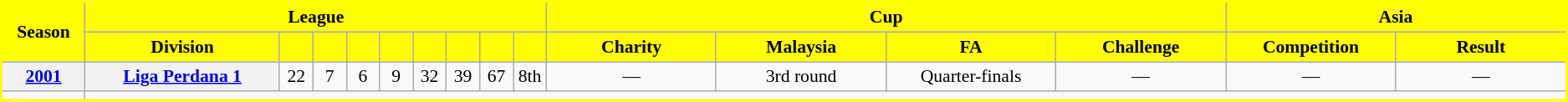<table class="wikitable" style="border:2px solid yellow; font-size:90%; text-align:center;">
<tr>
<th rowspan="2" style="background:yellow; color:black;" width="60">Season</th>
<th colspan="9" style="background:yellow; color:black;">League</th>
<th colspan="4" style="background:yellow; color:black;">Cup</th>
<th colspan="2" style="background:yellow; color:black;">Asia</th>
</tr>
<tr>
<th style="background:yellow; color:black;" width="150">Division</th>
<th style="background:yellow; color:black;" width="20"></th>
<th style="background:yellow; color:black;" width="20"></th>
<th style="background:yellow; color:black;" width="20"></th>
<th style="background:yellow; color:black;" width="20"></th>
<th style="background:yellow; color:black;" width="20"></th>
<th style="background:yellow; color:black;" width="20"></th>
<th style="background:yellow; color:black;" width="20"></th>
<th style="background:yellow; color:black;" width="20"></th>
<th style="background:yellow; color:black;" width="130">Charity</th>
<th style="background:yellow; color:black;" width="130">Malaysia</th>
<th style="background:yellow; color:black;" width="130">FA</th>
<th style="background:yellow; color:black;" width="130">Challenge</th>
<th style="background:yellow; color:black;" width="130">Competition</th>
<th style="background:yellow; color:black;" width="130">Result</th>
</tr>
<tr>
<th><a href='#'>2001</a></th>
<th><a href='#'>Liga Perdana 1</a></th>
<td>22</td>
<td>7</td>
<td>6</td>
<td>9</td>
<td>32</td>
<td>39</td>
<td>67</td>
<td>8th</td>
<td>—</td>
<td>3rd round</td>
<td>Quarter-finals</td>
<td>—</td>
<td>—</td>
<td>—</td>
</tr>
<tr>
<td></td>
</tr>
</table>
